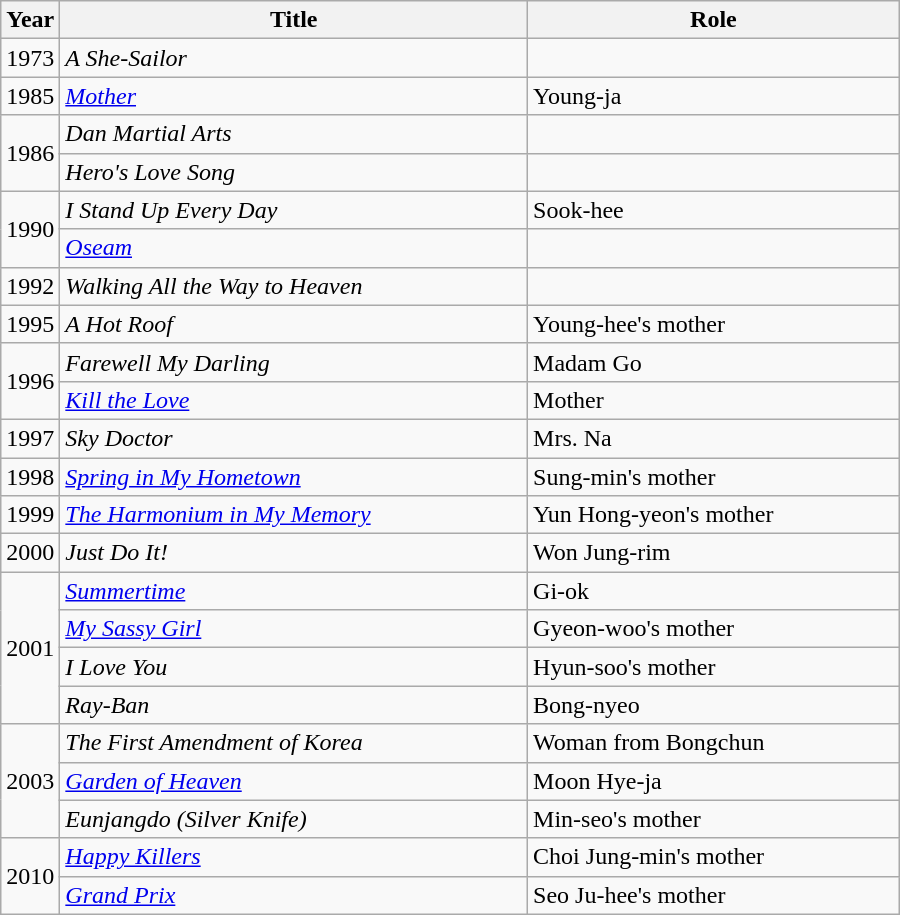<table class="wikitable" style="width:600px">
<tr>
<th width=10>Year</th>
<th>Title</th>
<th>Role</th>
</tr>
<tr>
<td>1973</td>
<td><em>A She-Sailor</em></td>
<td></td>
</tr>
<tr>
<td>1985</td>
<td><em><a href='#'>Mother</a></em></td>
<td>Young-ja</td>
</tr>
<tr>
<td rowspan=2>1986</td>
<td><em>Dan Martial Arts</em></td>
<td></td>
</tr>
<tr>
<td><em>Hero's Love Song</em></td>
<td></td>
</tr>
<tr>
<td rowspan=2>1990</td>
<td><em>I Stand Up Every Day</em></td>
<td>Sook-hee</td>
</tr>
<tr>
<td><em><a href='#'>Oseam</a></em></td>
<td></td>
</tr>
<tr>
<td>1992</td>
<td><em>Walking All the Way to Heaven</em></td>
<td></td>
</tr>
<tr>
<td>1995</td>
<td><em>A Hot Roof</em></td>
<td>Young-hee's mother</td>
</tr>
<tr>
<td rowspan=2>1996</td>
<td><em>Farewell My Darling</em></td>
<td>Madam Go</td>
</tr>
<tr>
<td><em><a href='#'>Kill the Love</a></em></td>
<td>Mother</td>
</tr>
<tr>
<td>1997</td>
<td><em>Sky Doctor</em></td>
<td>Mrs. Na</td>
</tr>
<tr>
<td>1998</td>
<td><em><a href='#'>Spring in My Hometown</a></em></td>
<td>Sung-min's mother</td>
</tr>
<tr>
<td>1999</td>
<td><em><a href='#'>The Harmonium in My Memory</a></em></td>
<td>Yun Hong-yeon's mother</td>
</tr>
<tr>
<td>2000</td>
<td><em>Just Do It!</em></td>
<td>Won Jung-rim</td>
</tr>
<tr>
<td rowspan=4>2001</td>
<td><em><a href='#'>Summertime</a></em></td>
<td>Gi-ok</td>
</tr>
<tr>
<td><em><a href='#'>My Sassy Girl</a></em></td>
<td>Gyeon-woo's mother</td>
</tr>
<tr>
<td><em>I Love You</em></td>
<td>Hyun-soo's mother</td>
</tr>
<tr>
<td><em>Ray-Ban</em></td>
<td>Bong-nyeo</td>
</tr>
<tr>
<td rowspan=3>2003</td>
<td><em>The First Amendment of Korea</em></td>
<td>Woman from Bongchun</td>
</tr>
<tr>
<td><em><a href='#'>Garden of Heaven</a></em></td>
<td>Moon Hye-ja</td>
</tr>
<tr>
<td><em>Eunjangdo (Silver Knife)</em></td>
<td>Min-seo's mother</td>
</tr>
<tr>
<td rowspan=2>2010</td>
<td><em><a href='#'>Happy Killers</a></em></td>
<td>Choi Jung-min's mother</td>
</tr>
<tr>
<td><em><a href='#'>Grand Prix</a></em></td>
<td>Seo Ju-hee's mother</td>
</tr>
</table>
